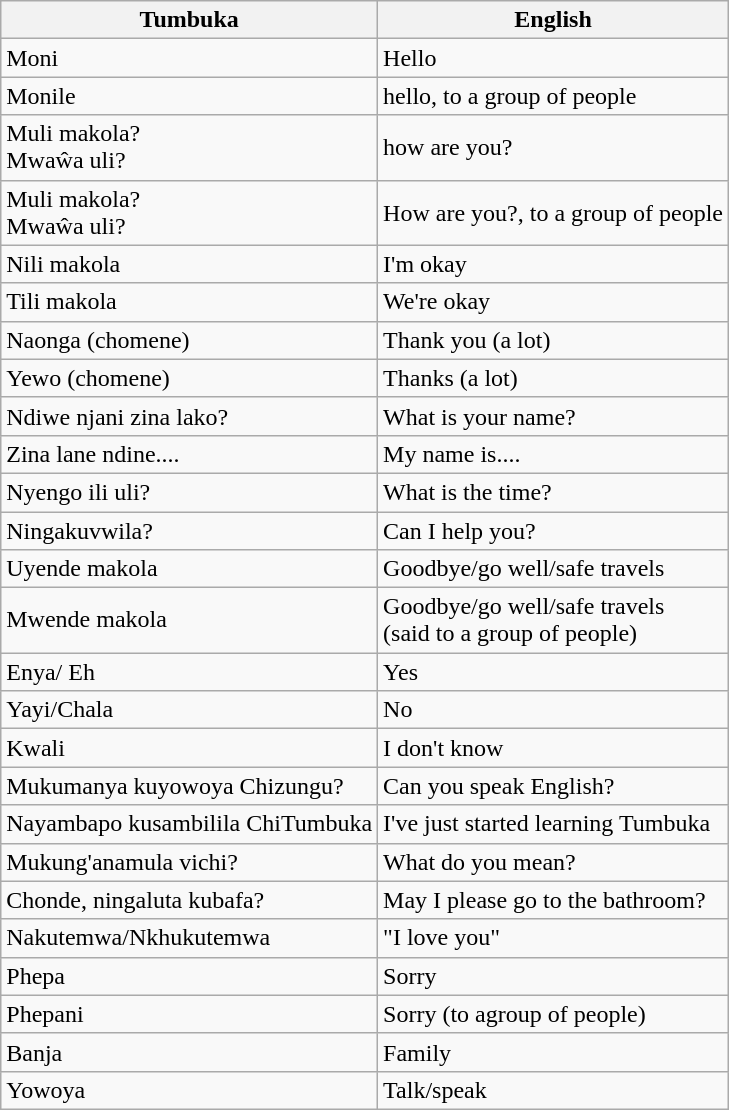<table class="wikitable">
<tr>
<th>Tumbuka</th>
<th>English</th>
</tr>
<tr>
<td>Moni</td>
<td>Hello</td>
</tr>
<tr>
<td>Monile</td>
<td>hello, to a group of people</td>
</tr>
<tr>
<td>Muli makola?<br>Mwaŵa uli?</td>
<td>how are you?</td>
</tr>
<tr>
<td>Muli makola?<br>Mwaŵa uli?</td>
<td>How are you?, to a group of people</td>
</tr>
<tr>
<td>Nili makola</td>
<td>I'm okay</td>
</tr>
<tr>
<td>Tili makola</td>
<td>We're okay</td>
</tr>
<tr>
<td>Naonga (chomene)</td>
<td>Thank you (a lot)</td>
</tr>
<tr>
<td>Yewo (chomene)</td>
<td>Thanks (a lot)</td>
</tr>
<tr>
<td>Ndiwe njani zina lako?</td>
<td>What is your name?</td>
</tr>
<tr>
<td>Zina lane ndine....</td>
<td>My name is....</td>
</tr>
<tr>
<td>Nyengo ili uli?</td>
<td>What is the time?</td>
</tr>
<tr>
<td>Ningakuvwila?</td>
<td>Can I help you?</td>
</tr>
<tr>
<td>Uyende makola</td>
<td>Goodbye/go well/safe travels</td>
</tr>
<tr>
<td>Mwende makola</td>
<td>Goodbye/go well/safe travels<br>(said to a group of people)</td>
</tr>
<tr>
<td>Enya/ Eh</td>
<td>Yes</td>
</tr>
<tr>
<td>Yayi/Chala</td>
<td>No</td>
</tr>
<tr>
<td>Kwali</td>
<td>I don't know</td>
</tr>
<tr>
<td>Mukumanya kuyowoya Chizungu?</td>
<td>Can you speak English?</td>
</tr>
<tr>
<td>Nayambapo kusambilila ChiTumbuka</td>
<td>I've just started learning Tumbuka</td>
</tr>
<tr>
<td>Mukung'anamula vichi?</td>
<td>What do you mean?</td>
</tr>
<tr>
<td>Chonde, ningaluta kubafa?</td>
<td>May I please go to the bathroom?</td>
</tr>
<tr>
<td>Nakutemwa/Nkhukutemwa</td>
<td>"I love you"</td>
</tr>
<tr>
<td>Phepa</td>
<td>Sorry</td>
</tr>
<tr>
<td>Phepani</td>
<td>Sorry (to agroup of people)</td>
</tr>
<tr>
<td>Banja</td>
<td>Family</td>
</tr>
<tr>
<td>Yowoya</td>
<td>Talk/speak</td>
</tr>
</table>
